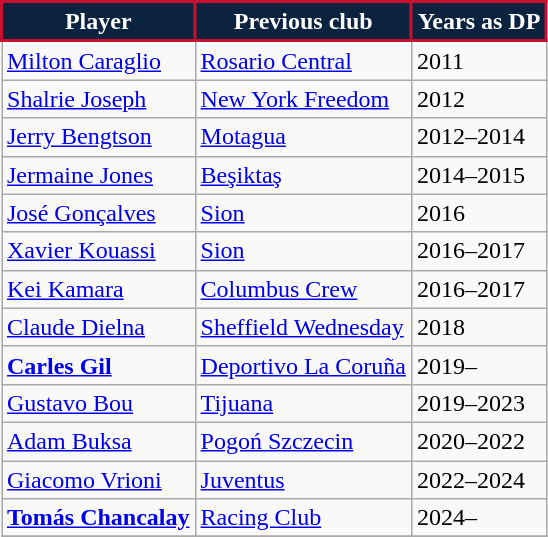<table class="wikitable" style="text-align:center">
<tr>
<th style="background:#0C2340; color:#FFFFFF; border:2px solid #C8102E;">Player</th>
<th style="background:#0C2340; color:#FFFFFF; border:2px solid #C8102E;">Previous club</th>
<th style="background:#0C2340; color:#FFFFFF; border:2px solid #C8102E;">Years as DP</th>
</tr>
<tr>
<td align=left> <a href='#'>Milton Caraglio</a></td>
<td align=left> <a href='#'>Rosario Central</a></td>
<td align=left>2011</td>
</tr>
<tr>
<td align=left> <a href='#'>Shalrie Joseph</a></td>
<td align=left> <a href='#'>New York Freedom</a></td>
<td align=left>2012</td>
</tr>
<tr>
<td align=left> <a href='#'>Jerry Bengtson</a></td>
<td align=left> <a href='#'>Motagua</a></td>
<td align=left>2012–2014</td>
</tr>
<tr>
<td align=left> <a href='#'>Jermaine Jones</a></td>
<td align=left> <a href='#'>Beşiktaş</a></td>
<td align=left>2014–2015</td>
</tr>
<tr>
<td align=left> <a href='#'>José Gonçalves</a></td>
<td align=left> <a href='#'>Sion</a></td>
<td align=left>2016</td>
</tr>
<tr>
<td align=left> <a href='#'>Xavier Kouassi</a></td>
<td align=left> <a href='#'>Sion</a></td>
<td align=left>2016–2017</td>
</tr>
<tr>
<td align=left> <a href='#'>Kei Kamara</a></td>
<td align=left> <a href='#'>Columbus Crew</a></td>
<td align=left>2016–2017</td>
</tr>
<tr>
<td align=left> <a href='#'>Claude Dielna</a></td>
<td align=left> <a href='#'>Sheffield Wednesday</a></td>
<td align=left>2018</td>
</tr>
<tr>
<td align=left> <strong><a href='#'>Carles Gil</a></strong></td>
<td align=left> <a href='#'>Deportivo La Coruña</a></td>
<td align=left>2019–</td>
</tr>
<tr>
<td align=left> <a href='#'>Gustavo Bou</a></td>
<td align=left> <a href='#'>Tijuana</a></td>
<td align=left>2019–2023</td>
</tr>
<tr>
<td align=left> <a href='#'>Adam Buksa</a></td>
<td align=left> <a href='#'>Pogoń Szczecin</a></td>
<td align=left>2020–2022</td>
</tr>
<tr>
<td align=left> <a href='#'>Giacomo Vrioni</a></td>
<td align=left> <a href='#'>Juventus</a></td>
<td align=left>2022–2024</td>
</tr>
<tr>
<td align=left> <strong><a href='#'>Tomás Chancalay</a></strong></td>
<td align=left> <a href='#'>Racing Club</a></td>
<td align=left>2024–</td>
</tr>
<tr>
</tr>
</table>
